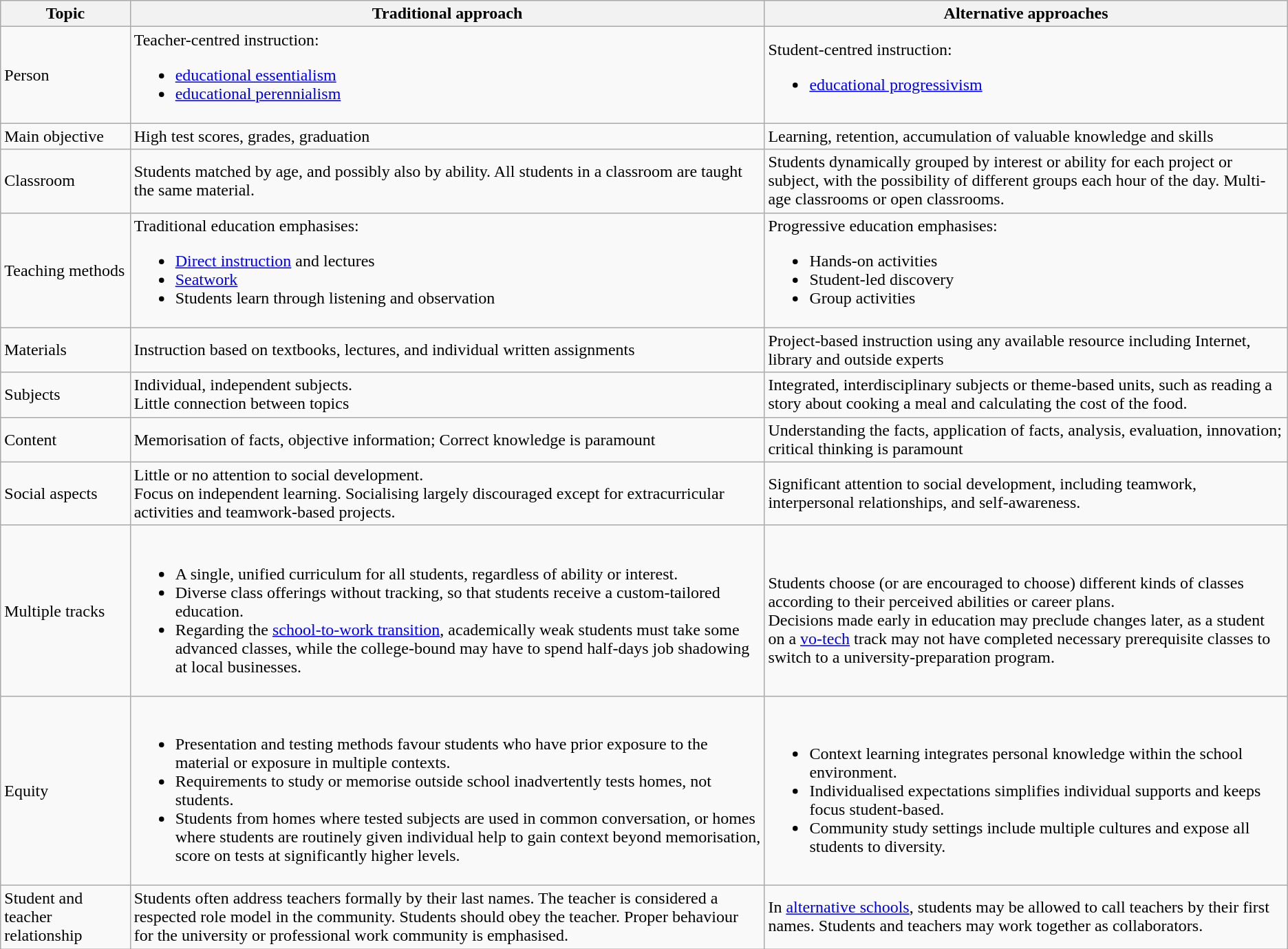<table class="wikitable">
<tr>
<th>Topic</th>
<th>Traditional approach</th>
<th>Alternative approaches</th>
</tr>
<tr>
<td>Person</td>
<td>Teacher-centred instruction:<br><ul><li><a href='#'>educational essentialism</a></li><li><a href='#'>educational perennialism</a></li></ul></td>
<td>Student-centred instruction:<br><ul><li><a href='#'>educational progressivism</a></li></ul></td>
</tr>
<tr>
<td>Main objective</td>
<td>High test scores, grades, graduation</td>
<td>Learning, retention, accumulation of valuable knowledge and skills</td>
</tr>
<tr>
<td>Classroom</td>
<td>Students matched by age, and possibly also by ability.  All students in a classroom are taught the same material.</td>
<td>Students dynamically grouped by interest or ability for each project or subject, with the possibility of different groups each hour of the day.  Multi-age classrooms or open classrooms.</td>
</tr>
<tr>
<td>Teaching methods</td>
<td>Traditional education emphasises:<br><ul><li><a href='#'>Direct instruction</a> and lectures</li><li><a href='#'>Seatwork</a></li><li>Students learn through listening and observation</li></ul></td>
<td>Progressive education emphasises:<br><ul><li>Hands-on activities</li><li>Student-led discovery</li><li>Group activities</li></ul></td>
</tr>
<tr>
<td>Materials</td>
<td>Instruction based on textbooks, lectures, and individual written assignments</td>
<td>Project-based instruction using any available resource including Internet, library and outside experts</td>
</tr>
<tr>
<td>Subjects</td>
<td>Individual, independent subjects.<br>Little connection between topics</td>
<td>Integrated, interdisciplinary subjects or theme-based units, such as reading a story about cooking a meal and calculating the cost of the food.</td>
</tr>
<tr>
<td>Content</td>
<td>Memorisation of facts, objective information; Correct knowledge is paramount</td>
<td>Understanding the facts, application of facts, analysis, evaluation, innovation; critical thinking is paramount</td>
</tr>
<tr>
<td>Social aspects</td>
<td>Little or no attention to social development.<br>Focus on independent learning. Socialising largely discouraged except for extracurricular activities and teamwork-based projects.</td>
<td>Significant attention to social development, including teamwork, interpersonal relationships, and self-awareness.</td>
</tr>
<tr>
<td>Multiple tracks</td>
<td><br><ul><li>A single, unified curriculum for all students, regardless of ability or interest.</li><li>Diverse class offerings without tracking, so that students receive a custom-tailored education.</li><li>Regarding the <a href='#'>school-to-work transition</a>, academically weak students must take some advanced classes, while the college-bound may have to spend half-days job shadowing at local businesses.</li></ul></td>
<td><br>Students choose (or are encouraged to choose) different kinds of classes according to their perceived abilities or career plans.<br>Decisions made early in education may preclude changes later, as a student on a <a href='#'>vo-tech</a> track may not have completed necessary prerequisite classes to switch to a university-preparation program.</td>
</tr>
<tr>
<td>Equity</td>
<td><br><ul><li>Presentation and testing methods favour students who have prior exposure to the material or exposure in multiple contexts.</li><li>Requirements to study or memorise outside school inadvertently tests homes, not students.</li><li>Students from homes where tested subjects are used in common conversation, or homes where students are routinely given individual help to gain context beyond memorisation, score on tests at significantly higher levels.</li></ul></td>
<td><br><ul><li>Context learning integrates personal knowledge within the school environment.</li><li>Individualised expectations simplifies individual supports and keeps focus student-based.</li><li>Community study settings include multiple cultures and expose all students to diversity.</li></ul></td>
</tr>
<tr>
<td>Student and teacher relationship</td>
<td>Students often address teachers formally by their last names.  The teacher is considered a respected role model in the community.  Students should obey the teacher. Proper behaviour for the university or professional work community is emphasised.</td>
<td>In <a href='#'>alternative schools</a>, students may be allowed to call teachers by their first names.  Students and teachers may work together as collaborators.</td>
</tr>
</table>
